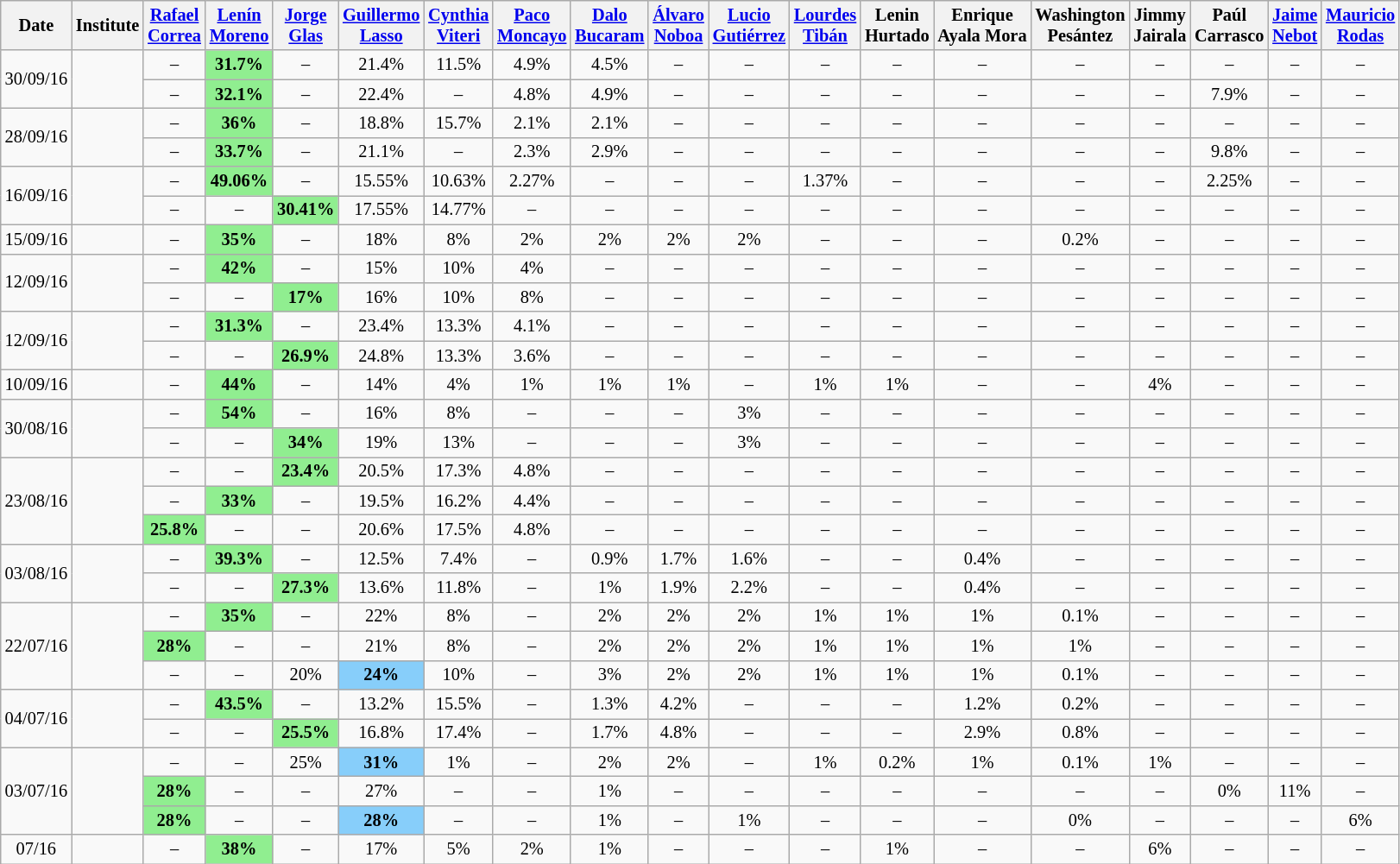<table class="wikitable" style="font-size:85%;text-align:center;">
<tr>
<th>Date</th>
<th>Institute</th>
<th><a href='#'>Rafael<br>Correa</a></th>
<th><a href='#'>Lenín<br>Moreno</a></th>
<th><a href='#'>Jorge<br>Glas</a></th>
<th><a href='#'>Guillermo<br>Lasso</a></th>
<th><a href='#'>Cynthia<br>Viteri</a></th>
<th><a href='#'>Paco<br>Moncayo</a></th>
<th><a href='#'>Dalo<br>Bucaram</a></th>
<th><a href='#'>Álvaro<br>Noboa</a></th>
<th><a href='#'>Lucio<br>Gutiérrez</a></th>
<th><a href='#'>Lourdes<br>Tibán</a></th>
<th>Lenin<br>Hurtado</th>
<th>Enrique<br>Ayala Mora</th>
<th>Washington<br>Pesántez</th>
<th>Jimmy<br>Jairala</th>
<th>Paúl<br>Carrasco</th>
<th><a href='#'>Jaime<br>Nebot</a></th>
<th><a href='#'>Mauricio<br>Rodas</a></th>
</tr>
<tr>
<td rowspan="2">30/09/16</td>
<td rowspan="2"></td>
<td>–</td>
<td style="background:lightgreen"><strong>31.7%</strong></td>
<td>–</td>
<td>21.4%</td>
<td>11.5%</td>
<td>4.9%</td>
<td>4.5%</td>
<td>–</td>
<td>–</td>
<td>–</td>
<td>–</td>
<td>–</td>
<td>–</td>
<td>–</td>
<td>–</td>
<td>–</td>
<td>–</td>
</tr>
<tr>
<td>–</td>
<td style="background:lightgreen"><strong>32.1%</strong></td>
<td>–</td>
<td>22.4%</td>
<td>–</td>
<td>4.8%</td>
<td>4.9%</td>
<td>–</td>
<td>–</td>
<td>–</td>
<td>–</td>
<td>–</td>
<td>–</td>
<td>–</td>
<td>7.9%</td>
<td>–</td>
<td>–</td>
</tr>
<tr>
<td rowspan="2">28/09/16</td>
<td rowspan="2"></td>
<td>–</td>
<td style="background:lightgreen"><strong>36%</strong></td>
<td>–</td>
<td>18.8%</td>
<td>15.7%</td>
<td>2.1%</td>
<td>2.1%</td>
<td>–</td>
<td>–</td>
<td>–</td>
<td>–</td>
<td>–</td>
<td>–</td>
<td>–</td>
<td>–</td>
<td>–</td>
<td>–</td>
</tr>
<tr>
<td>–</td>
<td style="background:lightgreen"><strong>33.7%</strong></td>
<td>–</td>
<td>21.1%</td>
<td>–</td>
<td>2.3%</td>
<td>2.9%</td>
<td>–</td>
<td>–</td>
<td>–</td>
<td>–</td>
<td>–</td>
<td>–</td>
<td>–</td>
<td>9.8%</td>
<td>–</td>
<td>–</td>
</tr>
<tr>
<td rowspan="2">16/09/16</td>
<td rowspan="2"></td>
<td>–</td>
<td style="background:lightgreen"><strong>49.06%</strong></td>
<td>–</td>
<td>15.55%</td>
<td>10.63%</td>
<td>2.27%</td>
<td>–</td>
<td>–</td>
<td>–</td>
<td>1.37%</td>
<td>–</td>
<td>–</td>
<td>–</td>
<td>–</td>
<td>2.25%</td>
<td>–</td>
<td>–</td>
</tr>
<tr>
<td>–</td>
<td>–</td>
<td style="background:lightgreen"><strong>30.41%</strong></td>
<td>17.55%</td>
<td>14.77%</td>
<td>–</td>
<td>–</td>
<td>–</td>
<td>–</td>
<td>–</td>
<td>–</td>
<td>–</td>
<td>–</td>
<td>–</td>
<td>–</td>
<td>–</td>
<td>–</td>
</tr>
<tr>
<td>15/09/16</td>
<td></td>
<td>–</td>
<td style="background:lightgreen"><strong>35%</strong></td>
<td>–</td>
<td>18%</td>
<td>8%</td>
<td>2%</td>
<td>2%</td>
<td>2%</td>
<td>2%</td>
<td>–</td>
<td>–</td>
<td>–</td>
<td>0.2%</td>
<td>–</td>
<td>–</td>
<td>–</td>
<td>–</td>
</tr>
<tr>
<td rowspan="2">12/09/16</td>
<td rowspan="2"></td>
<td>–</td>
<td style="background:lightgreen"><strong>42%</strong></td>
<td>–</td>
<td>15%</td>
<td>10%</td>
<td>4%</td>
<td>–</td>
<td>–</td>
<td>–</td>
<td>–</td>
<td>–</td>
<td>–</td>
<td>–</td>
<td>–</td>
<td>–</td>
<td>–</td>
<td>–</td>
</tr>
<tr>
<td>–</td>
<td>–</td>
<td style="background:lightgreen"><strong>17%</strong></td>
<td>16%</td>
<td>10%</td>
<td>8%</td>
<td>–</td>
<td>–</td>
<td>–</td>
<td>–</td>
<td>–</td>
<td>–</td>
<td>–</td>
<td>–</td>
<td>–</td>
<td>–</td>
<td>–</td>
</tr>
<tr>
<td rowspan="2">12/09/16</td>
<td rowspan="2"></td>
<td>–</td>
<td style="background:lightgreen"><strong>31.3%</strong></td>
<td>–</td>
<td>23.4%</td>
<td>13.3%</td>
<td>4.1%</td>
<td>–</td>
<td>–</td>
<td>–</td>
<td>–</td>
<td>–</td>
<td>–</td>
<td>–</td>
<td>–</td>
<td>–</td>
<td>–</td>
<td>–</td>
</tr>
<tr>
<td>–</td>
<td>–</td>
<td style="background:lightgreen"><strong>26.9%</strong></td>
<td>24.8%</td>
<td>13.3%</td>
<td>3.6%</td>
<td>–</td>
<td>–</td>
<td>–</td>
<td>–</td>
<td>–</td>
<td>–</td>
<td>–</td>
<td>–</td>
<td>–</td>
<td>–</td>
<td>–</td>
</tr>
<tr>
<td>10/09/16</td>
<td></td>
<td>–</td>
<td style="background:lightgreen"><strong>44%</strong></td>
<td>–</td>
<td>14%</td>
<td>4%</td>
<td>1%</td>
<td>1%</td>
<td>1%</td>
<td>–</td>
<td>1%</td>
<td>1%</td>
<td>–</td>
<td>–</td>
<td>4%</td>
<td>–</td>
<td>–</td>
<td>–</td>
</tr>
<tr>
<td rowspan="2">30/08/16</td>
<td rowspan="2"></td>
<td>–</td>
<td style="background:lightgreen"><strong>54%</strong></td>
<td>–</td>
<td>16%</td>
<td>8%</td>
<td>–</td>
<td>–</td>
<td>–</td>
<td>3%</td>
<td>–</td>
<td>–</td>
<td>–</td>
<td>–</td>
<td>–</td>
<td>–</td>
<td>–</td>
<td>–</td>
</tr>
<tr>
<td>–</td>
<td>–</td>
<td style="background:lightgreen"><strong>34%</strong></td>
<td>19%</td>
<td>13%</td>
<td>–</td>
<td>–</td>
<td>–</td>
<td>3%</td>
<td>–</td>
<td>–</td>
<td>–</td>
<td>–</td>
<td>–</td>
<td>–</td>
<td>–</td>
<td>–</td>
</tr>
<tr>
<td rowspan="3">23/08/16</td>
<td rowspan="3"></td>
<td>–</td>
<td>–</td>
<td style="background:lightgreen"><strong>23.4%</strong></td>
<td>20.5%</td>
<td>17.3%</td>
<td>4.8%</td>
<td>–</td>
<td>–</td>
<td>–</td>
<td>–</td>
<td>–</td>
<td>–</td>
<td>–</td>
<td>–</td>
<td>–</td>
<td>–</td>
<td>–</td>
</tr>
<tr>
<td>–</td>
<td style="background:lightgreen"><strong>33%</strong></td>
<td>–</td>
<td>19.5%</td>
<td>16.2%</td>
<td>4.4%</td>
<td>–</td>
<td>–</td>
<td>–</td>
<td>–</td>
<td>–</td>
<td>–</td>
<td>–</td>
<td>–</td>
<td>–</td>
<td>–</td>
<td>–</td>
</tr>
<tr>
<td style="background:lightgreen"><strong>25.8%</strong></td>
<td>–</td>
<td>–</td>
<td>20.6%</td>
<td>17.5%</td>
<td>4.8%</td>
<td>–</td>
<td>–</td>
<td>–</td>
<td>–</td>
<td>–</td>
<td>–</td>
<td>–</td>
<td>–</td>
<td>–</td>
<td>–</td>
<td>–</td>
</tr>
<tr>
<td rowspan="2">03/08/16</td>
<td rowspan="2"></td>
<td>–</td>
<td style="background:lightgreen"><strong>39.3%</strong></td>
<td>–</td>
<td>12.5%</td>
<td>7.4%</td>
<td>–</td>
<td>0.9%</td>
<td>1.7%</td>
<td>1.6%</td>
<td>–</td>
<td>–</td>
<td>0.4%</td>
<td>–</td>
<td>–</td>
<td>–</td>
<td>–</td>
<td>–</td>
</tr>
<tr>
<td>–</td>
<td>–</td>
<td style="background:lightgreen"><strong>27.3%</strong></td>
<td>13.6%</td>
<td>11.8%</td>
<td>–</td>
<td>1%</td>
<td>1.9%</td>
<td>2.2%</td>
<td>–</td>
<td>–</td>
<td>0.4%</td>
<td>–</td>
<td>–</td>
<td>–</td>
<td>–</td>
<td>–</td>
</tr>
<tr>
<td rowspan="3">22/07/16</td>
<td rowspan="3"></td>
<td>–</td>
<td style="background:lightgreen"><strong>35%</strong></td>
<td>–</td>
<td>22%</td>
<td>8%</td>
<td>–</td>
<td>2%</td>
<td>2%</td>
<td>2%</td>
<td>1%</td>
<td>1%</td>
<td>1%</td>
<td>0.1%</td>
<td>–</td>
<td>–</td>
<td>–</td>
<td>–</td>
</tr>
<tr>
<td style="background:lightgreen"><strong>28%</strong></td>
<td>–</td>
<td>–</td>
<td>21%</td>
<td>8%</td>
<td>–</td>
<td>2%</td>
<td>2%</td>
<td>2%</td>
<td>1%</td>
<td>1%</td>
<td>1%</td>
<td>1%</td>
<td>–</td>
<td>–</td>
<td>–</td>
<td>–</td>
</tr>
<tr>
<td>–</td>
<td>–</td>
<td>20%</td>
<td style="background:lightskyblue"><strong>24%</strong></td>
<td>10%</td>
<td>–</td>
<td>3%</td>
<td>2%</td>
<td>2%</td>
<td>1%</td>
<td>1%</td>
<td>1%</td>
<td>0.1%</td>
<td>–</td>
<td>–</td>
<td>–</td>
<td>–</td>
</tr>
<tr>
<td rowspan="2">04/07/16</td>
<td rowspan="2"></td>
<td>–</td>
<td style="background:lightgreen"><strong>43.5%</strong></td>
<td>–</td>
<td>13.2%</td>
<td>15.5%</td>
<td>–</td>
<td>1.3%</td>
<td>4.2%</td>
<td>–</td>
<td>–</td>
<td>–</td>
<td>1.2%</td>
<td>0.2%</td>
<td>–</td>
<td>–</td>
<td>–</td>
<td>–</td>
</tr>
<tr>
<td>–</td>
<td>–</td>
<td style="background:lightgreen"><strong>25.5%</strong></td>
<td>16.8%</td>
<td>17.4%</td>
<td>–</td>
<td>1.7%</td>
<td>4.8%</td>
<td>–</td>
<td>–</td>
<td>–</td>
<td>2.9%</td>
<td>0.8%</td>
<td>–</td>
<td>–</td>
<td>–</td>
<td>–</td>
</tr>
<tr>
<td rowspan="3">03/07/16</td>
<td rowspan="3"></td>
<td>–</td>
<td>–</td>
<td>25%</td>
<td style="background:lightskyblue"><strong>31%</strong></td>
<td>1%</td>
<td>–</td>
<td>2%</td>
<td>2%</td>
<td>–</td>
<td>1%</td>
<td>0.2%</td>
<td>1%</td>
<td>0.1%</td>
<td>1%</td>
<td>–</td>
<td>–</td>
<td>–</td>
</tr>
<tr>
<td style="background:lightgreen"><strong>28%</strong></td>
<td>–</td>
<td>–</td>
<td>27%</td>
<td>–</td>
<td>–</td>
<td>1%</td>
<td>–</td>
<td>–</td>
<td>–</td>
<td>–</td>
<td>–</td>
<td>–</td>
<td>–</td>
<td>0%</td>
<td>11%</td>
<td>–</td>
</tr>
<tr>
<td style="background:lightgreen"><strong>28%</strong></td>
<td>–</td>
<td>–</td>
<td style="background:lightskyblue"><strong>28%</strong></td>
<td>–</td>
<td>–</td>
<td>1%</td>
<td>–</td>
<td>1%</td>
<td>–</td>
<td>–</td>
<td>–</td>
<td>0%</td>
<td>–</td>
<td>–</td>
<td>–</td>
<td>6%</td>
</tr>
<tr>
<td>07/16</td>
<td></td>
<td>–</td>
<td style="background:lightgreen"><strong>38%</strong></td>
<td>–</td>
<td>17%</td>
<td>5%</td>
<td>2%</td>
<td>1%</td>
<td>–</td>
<td>–</td>
<td>–</td>
<td>1%</td>
<td>–</td>
<td>–</td>
<td>6%</td>
<td>–</td>
<td>–</td>
<td>–</td>
</tr>
</table>
